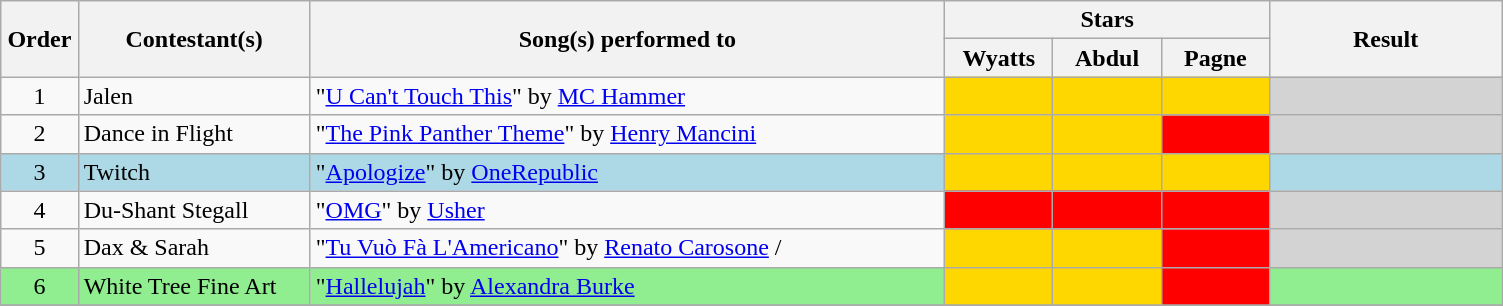<table class="wikitable">
<tr>
<th style="width:5%;" rowspan="2">Order</th>
<th style="width:15%;" rowspan="2">Contestant(s)</th>
<th style="width:41%;" rowspan="2">Song(s) performed to</th>
<th style="width:21%;" colspan="3">Stars</th>
<th style="width:15%;" rowspan="2">Result</th>
</tr>
<tr>
<th style="width:7%;">Wyatts</th>
<th style="width:7%;">Abdul</th>
<th style="width:7%;">Pagne</th>
</tr>
<tr>
<td style="text-align:center">1</td>
<td>Jalen</td>
<td>"<a href='#'>U Can't Touch This</a>" by <a href='#'>MC Hammer</a></td>
<td bgcolor="gold"></td>
<td bgcolor="gold"></td>
<td bgcolor="gold"></td>
<td bgcolor="lightgrey"></td>
</tr>
<tr>
<td style="text-align:center">2</td>
<td>Dance in Flight</td>
<td>"<a href='#'>The Pink Panther Theme</a>" by <a href='#'>Henry Mancini</a></td>
<td bgcolor="gold"></td>
<td bgcolor="gold"></td>
<td bgcolor="red"></td>
<td bgcolor="lightgrey"></td>
</tr>
<tr bgcolor="lightblue">
<td style="text-align:center">3</td>
<td>Twitch</td>
<td>"<a href='#'>Apologize</a>" by <a href='#'>OneRepublic</a></td>
<td bgcolor="gold"></td>
<td bgcolor="gold"></td>
<td bgcolor="gold"></td>
<td bgcolor="lightblue"></td>
</tr>
<tr>
<td style="text-align:center">4</td>
<td>Du-Shant Stegall</td>
<td>"<a href='#'>OMG</a>" by <a href='#'>Usher</a></td>
<td bgcolor="red"></td>
<td bgcolor="red"></td>
<td bgcolor="red"></td>
<td bgcolor="lightgrey"></td>
</tr>
<tr>
<td style="text-align:center">5</td>
<td>Dax & Sarah</td>
<td>"<a href='#'>Tu Vuò Fà L'Americano</a>" by <a href='#'>Renato Carosone</a> / </td>
<td bgcolor="gold"></td>
<td bgcolor="gold"></td>
<td bgcolor="red"></td>
<td bgcolor="lightgrey"></td>
</tr>
<tr bgcolor="lightgreen">
<td style="text-align:center">6</td>
<td>White Tree Fine Art</td>
<td>"<a href='#'>Hallelujah</a>" by <a href='#'>Alexandra Burke</a></td>
<td bgcolor="gold"></td>
<td bgcolor="gold"></td>
<td bgcolor="red"></td>
<td bgcolor="lightgreen"></td>
</tr>
<tr>
</tr>
</table>
